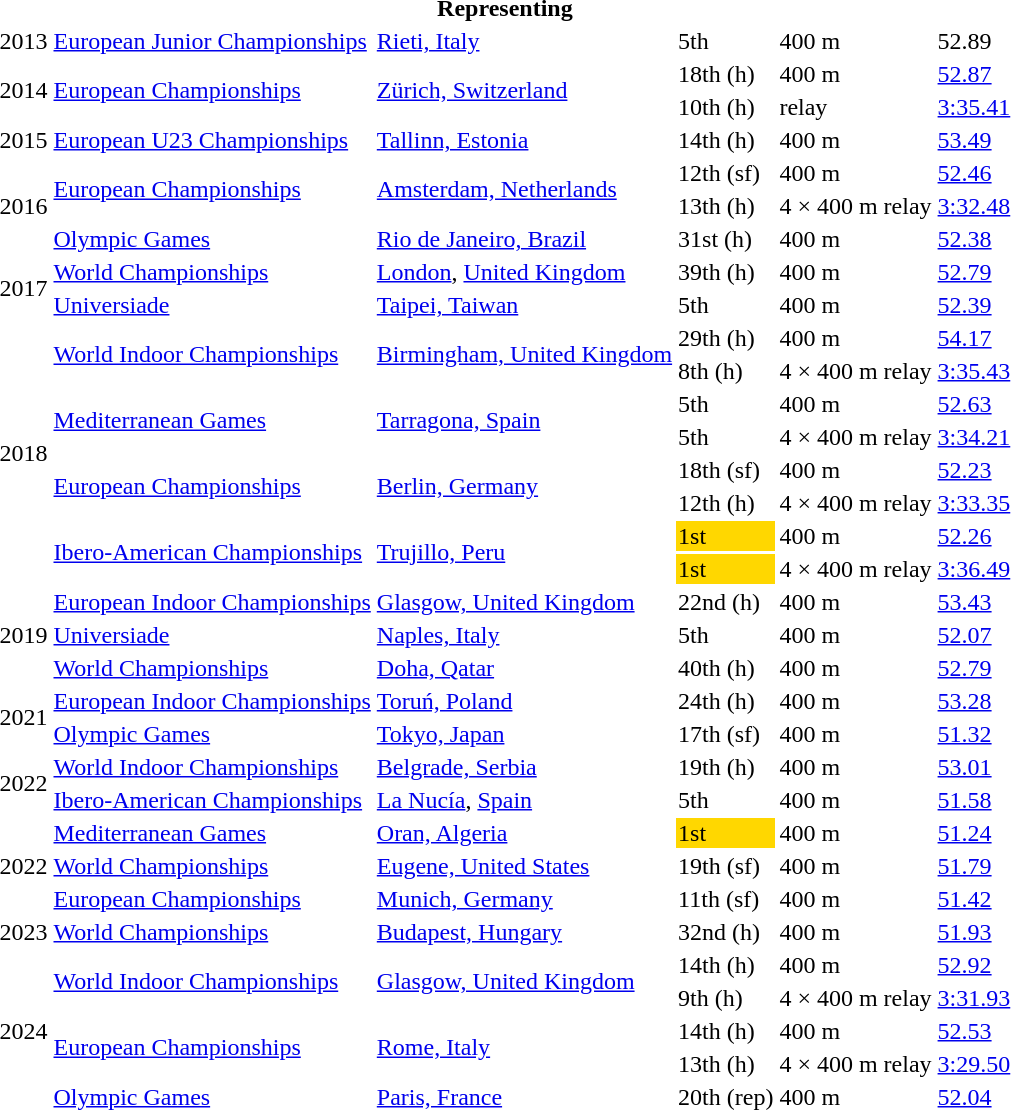<table>
<tr>
<th colspan="6">Representing </th>
</tr>
<tr>
<td>2013</td>
<td><a href='#'>European Junior Championships</a></td>
<td><a href='#'>Rieti, Italy</a></td>
<td>5th</td>
<td>400 m</td>
<td>52.89</td>
</tr>
<tr>
<td rowspan=2>2014</td>
<td rowspan=2><a href='#'>European Championships</a></td>
<td rowspan=2><a href='#'>Zürich, Switzerland</a></td>
<td>18th (h)</td>
<td>400 m</td>
<td><a href='#'>52.87</a></td>
</tr>
<tr>
<td>10th (h)</td>
<td> relay</td>
<td><a href='#'>3:35.41</a></td>
</tr>
<tr>
<td>2015</td>
<td><a href='#'>European U23 Championships</a></td>
<td><a href='#'>Tallinn, Estonia</a></td>
<td>14th (h)</td>
<td>400 m</td>
<td><a href='#'>53.49</a></td>
</tr>
<tr>
<td rowspan=3>2016</td>
<td rowspan=2><a href='#'>European Championships</a></td>
<td rowspan=2><a href='#'>Amsterdam, Netherlands</a></td>
<td>12th (sf)</td>
<td>400 m</td>
<td><a href='#'>52.46</a></td>
</tr>
<tr>
<td>13th (h)</td>
<td>4 × 400 m relay</td>
<td><a href='#'>3:32.48</a></td>
</tr>
<tr>
<td><a href='#'>Olympic Games</a></td>
<td><a href='#'>Rio de Janeiro, Brazil</a></td>
<td>31st (h)</td>
<td>400 m</td>
<td><a href='#'>52.38</a></td>
</tr>
<tr>
<td rowspan=2>2017</td>
<td><a href='#'>World Championships</a></td>
<td><a href='#'>London</a>, <a href='#'>United Kingdom</a></td>
<td>39th (h)</td>
<td>400 m</td>
<td><a href='#'>52.79</a></td>
</tr>
<tr>
<td><a href='#'>Universiade</a></td>
<td><a href='#'>Taipei, Taiwan</a></td>
<td>5th</td>
<td>400 m</td>
<td><a href='#'>52.39</a></td>
</tr>
<tr>
<td rowspan=8>2018</td>
<td rowspan=2><a href='#'>World Indoor Championships</a></td>
<td rowspan=2><a href='#'>Birmingham, United Kingdom</a></td>
<td>29th (h)</td>
<td>400 m</td>
<td><a href='#'>54.17</a></td>
</tr>
<tr>
<td>8th (h)</td>
<td>4 × 400 m relay</td>
<td><a href='#'>3:35.43</a></td>
</tr>
<tr>
<td rowspan=2><a href='#'>Mediterranean Games</a></td>
<td rowspan=2><a href='#'>Tarragona, Spain</a></td>
<td>5th</td>
<td>400 m</td>
<td><a href='#'>52.63</a></td>
</tr>
<tr>
<td>5th</td>
<td>4 × 400 m relay</td>
<td><a href='#'>3:34.21</a></td>
</tr>
<tr>
<td rowspan=2><a href='#'>European Championships</a></td>
<td rowspan=2><a href='#'>Berlin, Germany</a></td>
<td>18th (sf)</td>
<td>400 m</td>
<td><a href='#'>52.23</a></td>
</tr>
<tr>
<td>12th (h)</td>
<td>4 × 400 m relay</td>
<td><a href='#'>3:33.35</a></td>
</tr>
<tr>
<td rowspan=2><a href='#'>Ibero-American Championships</a></td>
<td rowspan=2><a href='#'>Trujillo, Peru</a></td>
<td bgcolor=gold>1st</td>
<td>400 m</td>
<td><a href='#'>52.26</a></td>
</tr>
<tr>
<td bgcolor=gold>1st</td>
<td>4 × 400 m relay</td>
<td><a href='#'>3:36.49</a></td>
</tr>
<tr>
<td rowspan=3>2019</td>
<td><a href='#'>European Indoor Championships</a></td>
<td><a href='#'>Glasgow, United Kingdom</a></td>
<td>22nd (h)</td>
<td>400 m</td>
<td><a href='#'>53.43</a></td>
</tr>
<tr>
<td><a href='#'>Universiade</a></td>
<td><a href='#'>Naples, Italy</a></td>
<td>5th</td>
<td>400 m</td>
<td><a href='#'>52.07</a></td>
</tr>
<tr>
<td><a href='#'>World Championships</a></td>
<td><a href='#'>Doha, Qatar</a></td>
<td>40th (h)</td>
<td>400 m</td>
<td><a href='#'>52.79</a></td>
</tr>
<tr>
<td rowspan=2>2021</td>
<td><a href='#'>European Indoor Championships</a></td>
<td><a href='#'>Toruń, Poland</a></td>
<td>24th (h)</td>
<td>400 m</td>
<td><a href='#'>53.28</a></td>
</tr>
<tr>
<td><a href='#'>Olympic Games</a></td>
<td><a href='#'>Tokyo, Japan</a></td>
<td>17th (sf)</td>
<td>400 m</td>
<td><a href='#'>51.32</a></td>
</tr>
<tr>
<td rowspan=2>2022</td>
<td><a href='#'>World Indoor Championships</a></td>
<td><a href='#'>Belgrade, Serbia</a></td>
<td>19th (h)</td>
<td>400 m</td>
<td><a href='#'>53.01</a></td>
</tr>
<tr>
<td><a href='#'>Ibero-American Championships</a></td>
<td><a href='#'>La Nucía</a>, <a href='#'>Spain</a></td>
<td>5th</td>
<td>400 m</td>
<td><a href='#'>51.58</a></td>
</tr>
<tr>
<td rowspan=3>2022</td>
<td><a href='#'>Mediterranean Games</a></td>
<td><a href='#'>Oran, Algeria</a></td>
<td bgcolor=gold>1st</td>
<td>400 m</td>
<td><a href='#'>51.24</a></td>
</tr>
<tr>
<td><a href='#'>World Championships</a></td>
<td><a href='#'>Eugene, United States</a></td>
<td>19th (sf)</td>
<td>400 m</td>
<td><a href='#'>51.79</a></td>
</tr>
<tr>
<td><a href='#'>European Championships</a></td>
<td><a href='#'>Munich, Germany</a></td>
<td>11th (sf)</td>
<td>400 m</td>
<td><a href='#'>51.42</a></td>
</tr>
<tr>
<td>2023</td>
<td><a href='#'>World Championships</a></td>
<td><a href='#'>Budapest, Hungary</a></td>
<td>32nd (h)</td>
<td>400 m</td>
<td><a href='#'>51.93</a></td>
</tr>
<tr>
<td rowspan=5>2024</td>
<td rowspan=2><a href='#'>World Indoor Championships</a></td>
<td rowspan=2><a href='#'>Glasgow, United Kingdom</a></td>
<td>14th (h)</td>
<td>400 m</td>
<td><a href='#'>52.92</a></td>
</tr>
<tr>
<td>9th (h)</td>
<td>4 × 400 m relay</td>
<td><a href='#'>3:31.93</a></td>
</tr>
<tr>
<td rowspan=2><a href='#'>European Championships</a></td>
<td rowspan=2><a href='#'>Rome, Italy</a></td>
<td>14th (h)</td>
<td>400 m</td>
<td><a href='#'>52.53</a></td>
</tr>
<tr>
<td>13th (h)</td>
<td>4 × 400 m relay</td>
<td><a href='#'>3:29.50</a></td>
</tr>
<tr>
<td><a href='#'>Olympic Games</a></td>
<td><a href='#'>Paris, France</a></td>
<td>20th (rep)</td>
<td>400 m</td>
<td><a href='#'>52.04</a></td>
</tr>
</table>
